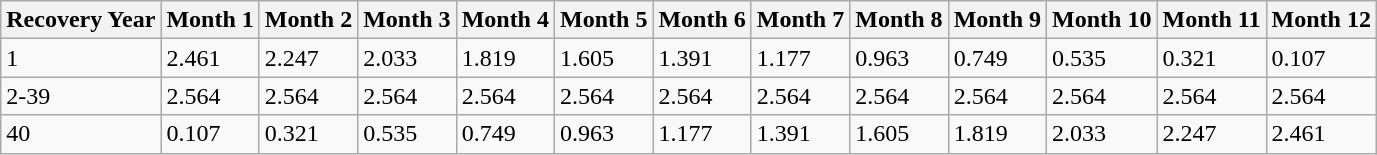<table class="wikitable">
<tr>
<th>Recovery Year</th>
<th>Month 1</th>
<th>Month 2</th>
<th>Month 3</th>
<th>Month 4</th>
<th>Month 5</th>
<th>Month 6</th>
<th>Month 7</th>
<th>Month 8</th>
<th>Month 9</th>
<th>Month 10</th>
<th>Month 11</th>
<th>Month 12</th>
</tr>
<tr>
<td>1</td>
<td>2.461</td>
<td>2.247</td>
<td>2.033</td>
<td>1.819</td>
<td>1.605</td>
<td>1.391</td>
<td>1.177</td>
<td>0.963</td>
<td>0.749</td>
<td>0.535</td>
<td>0.321</td>
<td>0.107</td>
</tr>
<tr>
<td>2-39</td>
<td>2.564</td>
<td>2.564</td>
<td>2.564</td>
<td>2.564</td>
<td>2.564</td>
<td>2.564</td>
<td>2.564</td>
<td>2.564</td>
<td>2.564</td>
<td>2.564</td>
<td>2.564</td>
<td>2.564</td>
</tr>
<tr>
<td>40</td>
<td>0.107</td>
<td>0.321</td>
<td>0.535</td>
<td>0.749</td>
<td>0.963</td>
<td>1.177</td>
<td>1.391</td>
<td>1.605</td>
<td>1.819</td>
<td>2.033</td>
<td>2.247</td>
<td>2.461</td>
</tr>
</table>
